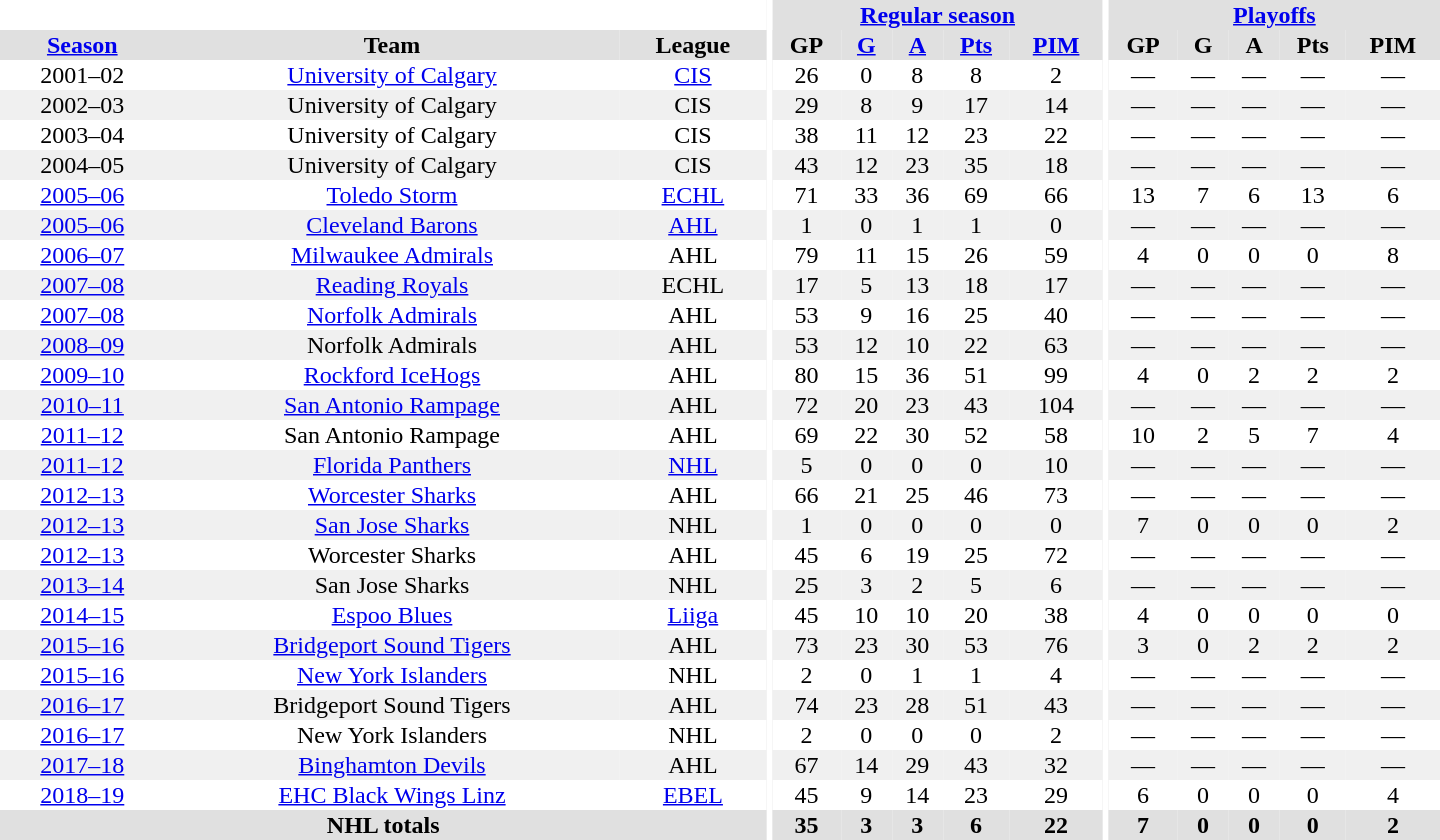<table border="0" cellpadding="1" cellspacing="0" style="text-align:center; width:60em">
<tr bgcolor="#e0e0e0">
<th colspan="3" bgcolor="#ffffff"></th>
<th rowspan="99" bgcolor="#ffffff"></th>
<th colspan="5"><a href='#'>Regular season</a></th>
<th rowspan="99" bgcolor="#ffffff"></th>
<th colspan="5"><a href='#'>Playoffs</a></th>
</tr>
<tr bgcolor="#e0e0e0">
<th><a href='#'>Season</a></th>
<th>Team</th>
<th>League</th>
<th>GP</th>
<th><a href='#'>G</a></th>
<th><a href='#'>A</a></th>
<th><a href='#'>Pts</a></th>
<th><a href='#'>PIM</a></th>
<th>GP</th>
<th>G</th>
<th>A</th>
<th>Pts</th>
<th>PIM</th>
</tr>
<tr ALIGN="center">
<td>2001–02</td>
<td><a href='#'>University of Calgary</a></td>
<td><a href='#'>CIS</a></td>
<td>26</td>
<td>0</td>
<td>8</td>
<td>8</td>
<td>2</td>
<td>—</td>
<td>—</td>
<td>—</td>
<td>—</td>
<td>—</td>
</tr>
<tr ALIGN="center" bgcolor="#f0f0f0">
<td>2002–03</td>
<td>University of Calgary</td>
<td>CIS</td>
<td>29</td>
<td>8</td>
<td>9</td>
<td>17</td>
<td>14</td>
<td>—</td>
<td>—</td>
<td>—</td>
<td>—</td>
<td>—</td>
</tr>
<tr ALIGN="center">
<td>2003–04</td>
<td>University of Calgary</td>
<td>CIS</td>
<td>38</td>
<td>11</td>
<td>12</td>
<td>23</td>
<td>22</td>
<td>—</td>
<td>—</td>
<td>—</td>
<td>—</td>
<td>—</td>
</tr>
<tr ALIGN="center" bgcolor="#f0f0f0">
<td>2004–05</td>
<td>University of Calgary</td>
<td>CIS</td>
<td>43</td>
<td>12</td>
<td>23</td>
<td>35</td>
<td>18</td>
<td>—</td>
<td>—</td>
<td>—</td>
<td>—</td>
<td>—</td>
</tr>
<tr ALIGN="center">
<td><a href='#'>2005–06</a></td>
<td><a href='#'>Toledo Storm</a></td>
<td><a href='#'>ECHL</a></td>
<td>71</td>
<td>33</td>
<td>36</td>
<td>69</td>
<td>66</td>
<td>13</td>
<td>7</td>
<td>6</td>
<td>13</td>
<td>6</td>
</tr>
<tr ALIGN="center" bgcolor="#f0f0f0">
<td><a href='#'>2005–06</a></td>
<td><a href='#'>Cleveland Barons</a></td>
<td><a href='#'>AHL</a></td>
<td>1</td>
<td>0</td>
<td>1</td>
<td>1</td>
<td>0</td>
<td>—</td>
<td>—</td>
<td>—</td>
<td>—</td>
<td>—</td>
</tr>
<tr ALIGN="center">
<td><a href='#'>2006–07</a></td>
<td><a href='#'>Milwaukee Admirals</a></td>
<td>AHL</td>
<td>79</td>
<td>11</td>
<td>15</td>
<td>26</td>
<td>59</td>
<td>4</td>
<td>0</td>
<td>0</td>
<td>0</td>
<td>8</td>
</tr>
<tr ALIGN="center" bgcolor="#f0f0f0">
<td><a href='#'>2007–08</a></td>
<td><a href='#'>Reading Royals</a></td>
<td>ECHL</td>
<td>17</td>
<td>5</td>
<td>13</td>
<td>18</td>
<td>17</td>
<td>—</td>
<td>—</td>
<td>—</td>
<td>—</td>
<td>—</td>
</tr>
<tr ALIGN="center">
<td><a href='#'>2007–08</a></td>
<td><a href='#'>Norfolk Admirals</a></td>
<td>AHL</td>
<td>53</td>
<td>9</td>
<td>16</td>
<td>25</td>
<td>40</td>
<td>—</td>
<td>—</td>
<td>—</td>
<td>—</td>
<td>—</td>
</tr>
<tr ALIGN="center" bgcolor="#f0f0f0">
<td><a href='#'>2008–09</a></td>
<td>Norfolk Admirals</td>
<td>AHL</td>
<td>53</td>
<td>12</td>
<td>10</td>
<td>22</td>
<td>63</td>
<td>—</td>
<td>—</td>
<td>—</td>
<td>—</td>
<td>—</td>
</tr>
<tr ALIGN="center">
<td><a href='#'>2009–10</a></td>
<td><a href='#'>Rockford IceHogs</a></td>
<td>AHL</td>
<td>80</td>
<td>15</td>
<td>36</td>
<td>51</td>
<td>99</td>
<td>4</td>
<td>0</td>
<td>2</td>
<td>2</td>
<td>2</td>
</tr>
<tr ALIGN="center" bgcolor="#f0f0f0">
<td><a href='#'>2010–11</a></td>
<td><a href='#'>San Antonio Rampage</a></td>
<td>AHL</td>
<td>72</td>
<td>20</td>
<td>23</td>
<td>43</td>
<td>104</td>
<td>—</td>
<td>—</td>
<td>—</td>
<td>—</td>
<td>—</td>
</tr>
<tr ALIGN="center">
<td><a href='#'>2011–12</a></td>
<td>San Antonio Rampage</td>
<td>AHL</td>
<td>69</td>
<td>22</td>
<td>30</td>
<td>52</td>
<td>58</td>
<td>10</td>
<td>2</td>
<td>5</td>
<td>7</td>
<td>4</td>
</tr>
<tr ALIGN="center" bgcolor="#f0f0f0">
<td><a href='#'>2011–12</a></td>
<td><a href='#'>Florida Panthers</a></td>
<td><a href='#'>NHL</a></td>
<td>5</td>
<td>0</td>
<td>0</td>
<td>0</td>
<td>10</td>
<td>—</td>
<td>—</td>
<td>—</td>
<td>—</td>
<td>—</td>
</tr>
<tr ALIGN="center">
<td><a href='#'>2012–13</a></td>
<td><a href='#'>Worcester Sharks</a></td>
<td>AHL</td>
<td>66</td>
<td>21</td>
<td>25</td>
<td>46</td>
<td>73</td>
<td>—</td>
<td>—</td>
<td>—</td>
<td>—</td>
<td>—</td>
</tr>
<tr ALIGN="center" bgcolor="#f0f0f0">
<td><a href='#'>2012–13</a></td>
<td><a href='#'>San Jose Sharks</a></td>
<td>NHL</td>
<td>1</td>
<td>0</td>
<td>0</td>
<td>0</td>
<td>0</td>
<td>7</td>
<td>0</td>
<td>0</td>
<td>0</td>
<td>2</td>
</tr>
<tr ALIGN="center">
<td><a href='#'>2012–13</a></td>
<td>Worcester Sharks</td>
<td>AHL</td>
<td>45</td>
<td>6</td>
<td>19</td>
<td>25</td>
<td>72</td>
<td>—</td>
<td>—</td>
<td>—</td>
<td>—</td>
<td>—</td>
</tr>
<tr ALIGN="center" bgcolor="#f0f0f0">
<td><a href='#'>2013–14</a></td>
<td>San Jose Sharks</td>
<td>NHL</td>
<td>25</td>
<td>3</td>
<td>2</td>
<td>5</td>
<td>6</td>
<td>—</td>
<td>—</td>
<td>—</td>
<td>—</td>
<td>—</td>
</tr>
<tr ALIGN="center">
<td><a href='#'>2014–15</a></td>
<td><a href='#'>Espoo Blues</a></td>
<td><a href='#'>Liiga</a></td>
<td>45</td>
<td>10</td>
<td>10</td>
<td>20</td>
<td>38</td>
<td>4</td>
<td>0</td>
<td>0</td>
<td>0</td>
<td>0</td>
</tr>
<tr ALIGN="center" bgcolor="#f0f0f0">
<td><a href='#'>2015–16</a></td>
<td><a href='#'>Bridgeport Sound Tigers</a></td>
<td>AHL</td>
<td>73</td>
<td>23</td>
<td>30</td>
<td>53</td>
<td>76</td>
<td>3</td>
<td>0</td>
<td>2</td>
<td>2</td>
<td>2</td>
</tr>
<tr ALIGN="center">
<td><a href='#'>2015–16</a></td>
<td><a href='#'>New York Islanders</a></td>
<td>NHL</td>
<td>2</td>
<td>0</td>
<td>1</td>
<td>1</td>
<td>4</td>
<td>—</td>
<td>—</td>
<td>—</td>
<td>—</td>
<td>—</td>
</tr>
<tr ALIGN="center" bgcolor="#f0f0f0">
<td><a href='#'>2016–17</a></td>
<td>Bridgeport Sound Tigers</td>
<td>AHL</td>
<td>74</td>
<td>23</td>
<td>28</td>
<td>51</td>
<td>43</td>
<td>—</td>
<td>—</td>
<td>—</td>
<td>—</td>
<td>—</td>
</tr>
<tr ALIGN="center">
<td><a href='#'>2016–17</a></td>
<td>New York Islanders</td>
<td>NHL</td>
<td>2</td>
<td>0</td>
<td>0</td>
<td>0</td>
<td>2</td>
<td>—</td>
<td>—</td>
<td>—</td>
<td>—</td>
<td>—</td>
</tr>
<tr ALIGN="center" bgcolor="#f0f0f0">
<td><a href='#'>2017–18</a></td>
<td><a href='#'>Binghamton Devils</a></td>
<td>AHL</td>
<td>67</td>
<td>14</td>
<td>29</td>
<td>43</td>
<td>32</td>
<td>—</td>
<td>—</td>
<td>—</td>
<td>—</td>
<td>—</td>
</tr>
<tr ALIGN="center">
<td><a href='#'>2018–19</a></td>
<td><a href='#'>EHC Black Wings Linz</a></td>
<td><a href='#'>EBEL</a></td>
<td>45</td>
<td>9</td>
<td>14</td>
<td>23</td>
<td>29</td>
<td>6</td>
<td>0</td>
<td>0</td>
<td>0</td>
<td>4</td>
</tr>
<tr bgcolor="#e0e0e0">
<th colspan="3">NHL totals</th>
<th>35</th>
<th>3</th>
<th>3</th>
<th>6</th>
<th>22</th>
<th>7</th>
<th>0</th>
<th>0</th>
<th>0</th>
<th>2</th>
</tr>
</table>
